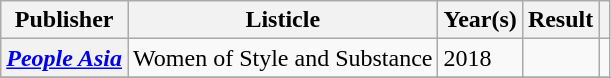<table class="wikitable plainrowheaders sortable" style="margin-right: 0;">
<tr>
<th scope="col">Publisher</th>
<th scope="col">Listicle</th>
<th scope="col">Year(s)</th>
<th scope="col">Result</th>
<th scope="col" class="unsortable"></th>
</tr>
<tr>
<th scope="row"><em><a href='#'>People Asia</a></em></th>
<td>Women of Style and Substance</td>
<td>2018</td>
<td></td>
<td style="text-align:center;"></td>
</tr>
<tr>
</tr>
</table>
